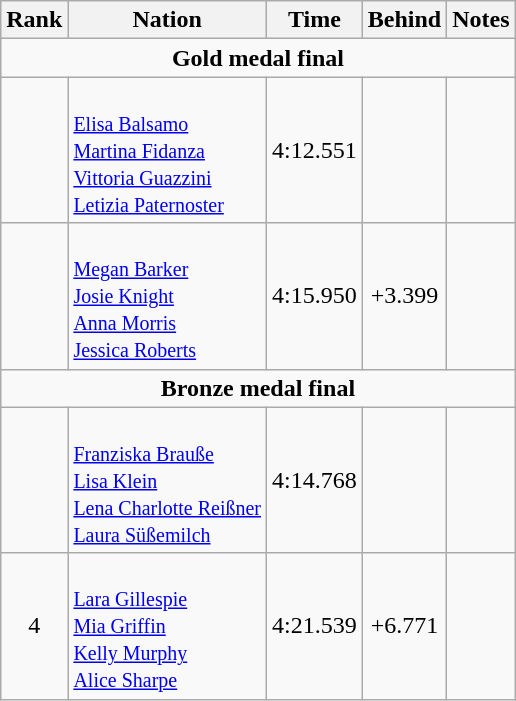<table class="wikitable" style="text-align:center">
<tr>
<th>Rank</th>
<th>Nation</th>
<th>Time</th>
<th>Behind</th>
<th>Notes</th>
</tr>
<tr>
<td colspan=5><strong>Gold medal final</strong></td>
</tr>
<tr>
<td></td>
<td align=left><br><small><a href='#'>Elisa Balsamo</a><br><a href='#'>Martina Fidanza</a><br><a href='#'>Vittoria Guazzini</a><br><a href='#'>Letizia Paternoster</a></small></td>
<td>4:12.551</td>
<td></td>
<td></td>
</tr>
<tr>
<td></td>
<td align=left><br><small><a href='#'>Megan Barker</a><br><a href='#'>Josie Knight</a><br><a href='#'>Anna Morris</a><br><a href='#'>Jessica Roberts</a></small></td>
<td>4:15.950</td>
<td>+3.399</td>
<td></td>
</tr>
<tr>
<td colspan=5><strong>Bronze medal final</strong></td>
</tr>
<tr>
<td></td>
<td align=left><br><small><a href='#'>Franziska Brauße</a><br><a href='#'>Lisa Klein</a><br><a href='#'>Lena Charlotte Reißner</a><br><a href='#'>Laura Süßemilch</a></small></td>
<td>4:14.768</td>
<td></td>
<td></td>
</tr>
<tr>
<td>4</td>
<td align=left><br><small><a href='#'>Lara Gillespie</a><br><a href='#'>Mia Griffin</a><br><a href='#'>Kelly Murphy</a><br><a href='#'>Alice Sharpe</a></small></td>
<td>4:21.539</td>
<td>+6.771</td>
<td></td>
</tr>
</table>
